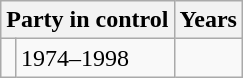<table class="wikitable">
<tr>
<th colspan="2">Party in control</th>
<th>Years</th>
</tr>
<tr>
<td></td>
<td>1974–1998</td>
</tr>
</table>
